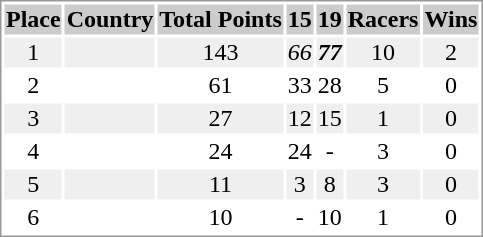<table border="0" style="border: 1px solid #999; background-color:#FFFFFF; text-align:center">
<tr align="center" bgcolor="#CCCCCC">
<th>Place</th>
<th>Country</th>
<th>Total Points</th>
<th>15</th>
<th>19</th>
<th>Racers</th>
<th>Wins</th>
</tr>
<tr bgcolor="#EFEFEF">
<td>1</td>
<td align="left"></td>
<td>143</td>
<td><em>66</em></td>
<td><strong><em>77</em></strong></td>
<td>10</td>
<td>2</td>
</tr>
<tr>
<td>2</td>
<td align="left"></td>
<td>61</td>
<td>33</td>
<td>28</td>
<td>5</td>
<td>0</td>
</tr>
<tr bgcolor="#EFEFEF">
<td>3</td>
<td align="left"></td>
<td>27</td>
<td>12</td>
<td>15</td>
<td>1</td>
<td>0</td>
</tr>
<tr>
<td>4</td>
<td align="left"></td>
<td>24</td>
<td>24</td>
<td>-</td>
<td>3</td>
<td>0</td>
</tr>
<tr bgcolor="#EFEFEF">
<td>5</td>
<td align="left"></td>
<td>11</td>
<td>3</td>
<td>8</td>
<td>3</td>
<td>0</td>
</tr>
<tr>
<td>6</td>
<td align="left"></td>
<td>10</td>
<td>-</td>
<td>10</td>
<td>1</td>
<td>0</td>
</tr>
</table>
